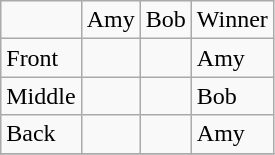<table class="wikitable">
<tr>
<td></td>
<td>Amy</td>
<td>Bob</td>
<td>Winner</td>
</tr>
<tr>
<td>Front</td>
<td></td>
<td></td>
<td>Amy</td>
</tr>
<tr>
<td>Middle</td>
<td></td>
<td></td>
<td>Bob</td>
</tr>
<tr>
<td>Back</td>
<td></td>
<td></td>
<td>Amy</td>
</tr>
<tr>
</tr>
</table>
